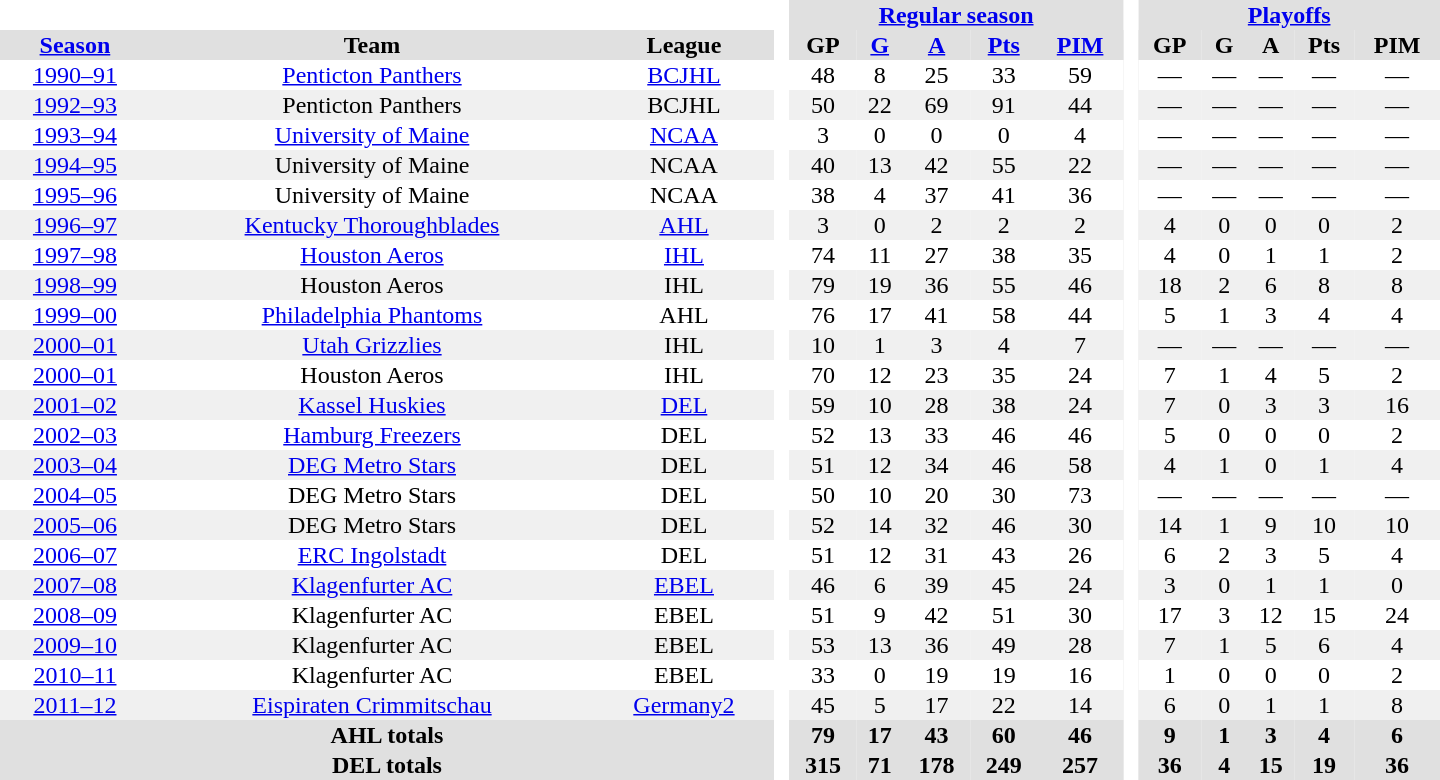<table border="0" cellpadding="1" cellspacing="0" style="text-align:center; width:60em">
<tr bgcolor="#e0e0e0">
<th colspan="3" bgcolor="#ffffff"> </th>
<th rowspan="99" bgcolor="#ffffff"> </th>
<th colspan="5"><a href='#'>Regular season</a></th>
<th rowspan="99" bgcolor="#ffffff"> </th>
<th colspan="5"><a href='#'>Playoffs</a></th>
</tr>
<tr bgcolor="#e0e0e0">
<th><a href='#'>Season</a></th>
<th>Team</th>
<th>League</th>
<th>GP</th>
<th><a href='#'>G</a></th>
<th><a href='#'>A</a></th>
<th><a href='#'>Pts</a></th>
<th><a href='#'>PIM</a></th>
<th>GP</th>
<th>G</th>
<th>A</th>
<th>Pts</th>
<th>PIM</th>
</tr>
<tr>
<td><a href='#'>1990–91</a></td>
<td><a href='#'>Penticton Panthers</a></td>
<td><a href='#'>BCJHL</a></td>
<td>48</td>
<td>8</td>
<td>25</td>
<td>33</td>
<td>59</td>
<td>—</td>
<td>—</td>
<td>—</td>
<td>—</td>
<td>—</td>
</tr>
<tr bgcolor="#f0f0f0">
<td><a href='#'>1992–93</a></td>
<td>Penticton Panthers</td>
<td>BCJHL</td>
<td>50</td>
<td>22</td>
<td>69</td>
<td>91</td>
<td>44</td>
<td>—</td>
<td>—</td>
<td>—</td>
<td>—</td>
<td>—</td>
</tr>
<tr>
<td><a href='#'>1993–94</a></td>
<td><a href='#'>University of Maine</a></td>
<td><a href='#'>NCAA</a></td>
<td>3</td>
<td>0</td>
<td>0</td>
<td>0</td>
<td>4</td>
<td>—</td>
<td>—</td>
<td>—</td>
<td>—</td>
<td>—</td>
</tr>
<tr bgcolor="#f0f0f0">
<td><a href='#'>1994–95</a></td>
<td>University of Maine</td>
<td>NCAA</td>
<td>40</td>
<td>13</td>
<td>42</td>
<td>55</td>
<td>22</td>
<td>—</td>
<td>—</td>
<td>—</td>
<td>—</td>
<td>—</td>
</tr>
<tr>
<td><a href='#'>1995–96</a></td>
<td>University of Maine</td>
<td>NCAA</td>
<td>38</td>
<td>4</td>
<td>37</td>
<td>41</td>
<td>36</td>
<td>—</td>
<td>—</td>
<td>—</td>
<td>—</td>
<td>—</td>
</tr>
<tr bgcolor="#f0f0f0">
<td><a href='#'>1996–97</a></td>
<td><a href='#'>Kentucky Thoroughblades</a></td>
<td><a href='#'>AHL</a></td>
<td>3</td>
<td>0</td>
<td>2</td>
<td>2</td>
<td>2</td>
<td>4</td>
<td>0</td>
<td>0</td>
<td>0</td>
<td>2</td>
</tr>
<tr>
<td><a href='#'>1997–98</a></td>
<td><a href='#'>Houston Aeros</a></td>
<td><a href='#'>IHL</a></td>
<td>74</td>
<td>11</td>
<td>27</td>
<td>38</td>
<td>35</td>
<td>4</td>
<td>0</td>
<td>1</td>
<td>1</td>
<td>2</td>
</tr>
<tr bgcolor="#f0f0f0">
<td><a href='#'>1998–99</a></td>
<td>Houston Aeros</td>
<td>IHL</td>
<td>79</td>
<td>19</td>
<td>36</td>
<td>55</td>
<td>46</td>
<td>18</td>
<td>2</td>
<td>6</td>
<td>8</td>
<td>8</td>
</tr>
<tr>
<td><a href='#'>1999–00</a></td>
<td><a href='#'>Philadelphia Phantoms</a></td>
<td>AHL</td>
<td>76</td>
<td>17</td>
<td>41</td>
<td>58</td>
<td>44</td>
<td>5</td>
<td>1</td>
<td>3</td>
<td>4</td>
<td>4</td>
</tr>
<tr bgcolor="#f0f0f0">
<td><a href='#'>2000–01</a></td>
<td><a href='#'>Utah Grizzlies</a></td>
<td>IHL</td>
<td>10</td>
<td>1</td>
<td>3</td>
<td>4</td>
<td>7</td>
<td>—</td>
<td>—</td>
<td>—</td>
<td>—</td>
<td>—</td>
</tr>
<tr>
<td><a href='#'>2000–01</a></td>
<td>Houston Aeros</td>
<td>IHL</td>
<td>70</td>
<td>12</td>
<td>23</td>
<td>35</td>
<td>24</td>
<td>7</td>
<td>1</td>
<td>4</td>
<td>5</td>
<td>2</td>
</tr>
<tr bgcolor="#f0f0f0">
<td><a href='#'>2001–02</a></td>
<td><a href='#'>Kassel Huskies</a></td>
<td><a href='#'>DEL</a></td>
<td>59</td>
<td>10</td>
<td>28</td>
<td>38</td>
<td>24</td>
<td>7</td>
<td>0</td>
<td>3</td>
<td>3</td>
<td>16</td>
</tr>
<tr>
<td><a href='#'>2002–03</a></td>
<td><a href='#'>Hamburg Freezers</a></td>
<td>DEL</td>
<td>52</td>
<td>13</td>
<td>33</td>
<td>46</td>
<td>46</td>
<td>5</td>
<td>0</td>
<td>0</td>
<td>0</td>
<td>2</td>
</tr>
<tr bgcolor="#f0f0f0">
<td><a href='#'>2003–04</a></td>
<td><a href='#'>DEG Metro Stars</a></td>
<td>DEL</td>
<td>51</td>
<td>12</td>
<td>34</td>
<td>46</td>
<td>58</td>
<td>4</td>
<td>1</td>
<td>0</td>
<td>1</td>
<td>4</td>
</tr>
<tr>
<td><a href='#'>2004–05</a></td>
<td>DEG Metro Stars</td>
<td>DEL</td>
<td>50</td>
<td>10</td>
<td>20</td>
<td>30</td>
<td>73</td>
<td>—</td>
<td>—</td>
<td>—</td>
<td>—</td>
<td>—</td>
</tr>
<tr bgcolor="#f0f0f0">
<td><a href='#'>2005–06</a></td>
<td>DEG Metro Stars</td>
<td>DEL</td>
<td>52</td>
<td>14</td>
<td>32</td>
<td>46</td>
<td>30</td>
<td>14</td>
<td>1</td>
<td>9</td>
<td>10</td>
<td>10</td>
</tr>
<tr>
<td><a href='#'>2006–07</a></td>
<td><a href='#'>ERC Ingolstadt</a></td>
<td>DEL</td>
<td>51</td>
<td>12</td>
<td>31</td>
<td>43</td>
<td>26</td>
<td>6</td>
<td>2</td>
<td>3</td>
<td>5</td>
<td>4</td>
</tr>
<tr bgcolor="#f0f0f0">
<td><a href='#'>2007–08</a></td>
<td><a href='#'>Klagenfurter AC</a></td>
<td><a href='#'>EBEL</a></td>
<td>46</td>
<td>6</td>
<td>39</td>
<td>45</td>
<td>24</td>
<td>3</td>
<td>0</td>
<td>1</td>
<td>1</td>
<td>0</td>
</tr>
<tr>
<td><a href='#'>2008–09</a></td>
<td>Klagenfurter AC</td>
<td>EBEL</td>
<td>51</td>
<td>9</td>
<td>42</td>
<td>51</td>
<td>30</td>
<td>17</td>
<td>3</td>
<td>12</td>
<td>15</td>
<td>24</td>
</tr>
<tr bgcolor="#f0f0f0">
<td><a href='#'>2009–10</a></td>
<td>Klagenfurter AC</td>
<td>EBEL</td>
<td>53</td>
<td>13</td>
<td>36</td>
<td>49</td>
<td>28</td>
<td>7</td>
<td>1</td>
<td>5</td>
<td>6</td>
<td>4</td>
</tr>
<tr>
<td><a href='#'>2010–11</a></td>
<td>Klagenfurter AC</td>
<td>EBEL</td>
<td>33</td>
<td>0</td>
<td>19</td>
<td>19</td>
<td>16</td>
<td>1</td>
<td>0</td>
<td>0</td>
<td>0</td>
<td>2</td>
</tr>
<tr bgcolor="#f0f0f0">
<td><a href='#'>2011–12</a></td>
<td><a href='#'>Eispiraten Crimmitschau</a></td>
<td><a href='#'>Germany2</a></td>
<td>45</td>
<td>5</td>
<td>17</td>
<td>22</td>
<td>14</td>
<td>6</td>
<td>0</td>
<td>1</td>
<td>1</td>
<td>8</td>
</tr>
<tr>
</tr>
<tr ALIGN="center" bgcolor="#e0e0e0">
<th colspan="3">AHL totals</th>
<th ALIGN="center">79</th>
<th ALIGN="center">17</th>
<th ALIGN="center">43</th>
<th ALIGN="center">60</th>
<th ALIGN="center">46</th>
<th ALIGN="center">9</th>
<th ALIGN="center">1</th>
<th ALIGN="center">3</th>
<th ALIGN="center">4</th>
<th ALIGN="center">6</th>
</tr>
<tr>
</tr>
<tr ALIGN="center" bgcolor="#e0e0e0">
<th colspan="3">DEL totals</th>
<th ALIGN="center">315</th>
<th ALIGN="center">71</th>
<th ALIGN="center">178</th>
<th ALIGN="center">249</th>
<th ALIGN="center">257</th>
<th ALIGN="center">36</th>
<th ALIGN="center">4</th>
<th ALIGN="center">15</th>
<th ALIGN="center">19</th>
<th ALIGN="center">36</th>
</tr>
</table>
